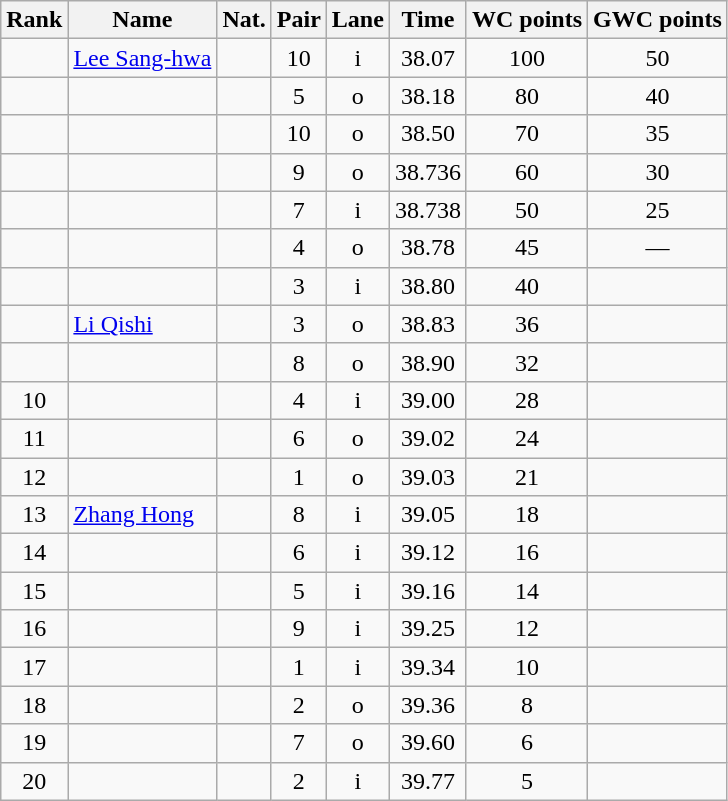<table class="wikitable sortable" style="text-align:center">
<tr>
<th>Rank</th>
<th>Name</th>
<th>Nat.</th>
<th>Pair</th>
<th>Lane</th>
<th>Time</th>
<th>WC points</th>
<th>GWC points</th>
</tr>
<tr>
<td></td>
<td align=left><a href='#'>Lee Sang-hwa</a></td>
<td></td>
<td>10</td>
<td>i</td>
<td>38.07</td>
<td>100</td>
<td>50</td>
</tr>
<tr>
<td></td>
<td align=left></td>
<td></td>
<td>5</td>
<td>o</td>
<td>38.18</td>
<td>80</td>
<td>40</td>
</tr>
<tr>
<td></td>
<td align=left></td>
<td></td>
<td>10</td>
<td>o</td>
<td>38.50</td>
<td>70</td>
<td>35</td>
</tr>
<tr>
<td></td>
<td align=left></td>
<td></td>
<td>9</td>
<td>o</td>
<td>38.736</td>
<td>60</td>
<td>30</td>
</tr>
<tr>
<td></td>
<td align=left></td>
<td></td>
<td>7</td>
<td>i</td>
<td>38.738</td>
<td>50</td>
<td>25</td>
</tr>
<tr>
<td></td>
<td align=left></td>
<td></td>
<td>4</td>
<td>o</td>
<td>38.78</td>
<td>45</td>
<td>—</td>
</tr>
<tr>
<td></td>
<td align=left></td>
<td></td>
<td>3</td>
<td>i</td>
<td>38.80</td>
<td>40</td>
<td></td>
</tr>
<tr>
<td></td>
<td align=left><a href='#'>Li Qishi</a></td>
<td></td>
<td>3</td>
<td>o</td>
<td>38.83</td>
<td>36</td>
<td></td>
</tr>
<tr>
<td></td>
<td align=left></td>
<td></td>
<td>8</td>
<td>o</td>
<td>38.90</td>
<td>32</td>
<td></td>
</tr>
<tr>
<td>10</td>
<td align=left></td>
<td></td>
<td>4</td>
<td>i</td>
<td>39.00</td>
<td>28</td>
<td></td>
</tr>
<tr>
<td>11</td>
<td align=left></td>
<td></td>
<td>6</td>
<td>o</td>
<td>39.02</td>
<td>24</td>
<td></td>
</tr>
<tr>
<td>12</td>
<td align=left></td>
<td></td>
<td>1</td>
<td>o</td>
<td>39.03</td>
<td>21</td>
<td></td>
</tr>
<tr>
<td>13</td>
<td align=left><a href='#'>Zhang Hong</a></td>
<td></td>
<td>8</td>
<td>i</td>
<td>39.05</td>
<td>18</td>
<td></td>
</tr>
<tr>
<td>14</td>
<td align=left></td>
<td></td>
<td>6</td>
<td>i</td>
<td>39.12</td>
<td>16</td>
<td></td>
</tr>
<tr>
<td>15</td>
<td align=left></td>
<td></td>
<td>5</td>
<td>i</td>
<td>39.16</td>
<td>14</td>
<td></td>
</tr>
<tr>
<td>16</td>
<td align=left></td>
<td></td>
<td>9</td>
<td>i</td>
<td>39.25</td>
<td>12</td>
<td></td>
</tr>
<tr>
<td>17</td>
<td align=left></td>
<td></td>
<td>1</td>
<td>i</td>
<td>39.34</td>
<td>10</td>
<td></td>
</tr>
<tr>
<td>18</td>
<td align=left></td>
<td></td>
<td>2</td>
<td>o</td>
<td>39.36</td>
<td>8</td>
<td></td>
</tr>
<tr>
<td>19</td>
<td align=left></td>
<td></td>
<td>7</td>
<td>o</td>
<td>39.60</td>
<td>6</td>
<td></td>
</tr>
<tr>
<td>20</td>
<td align=left></td>
<td></td>
<td>2</td>
<td>i</td>
<td>39.77</td>
<td>5</td>
<td></td>
</tr>
</table>
